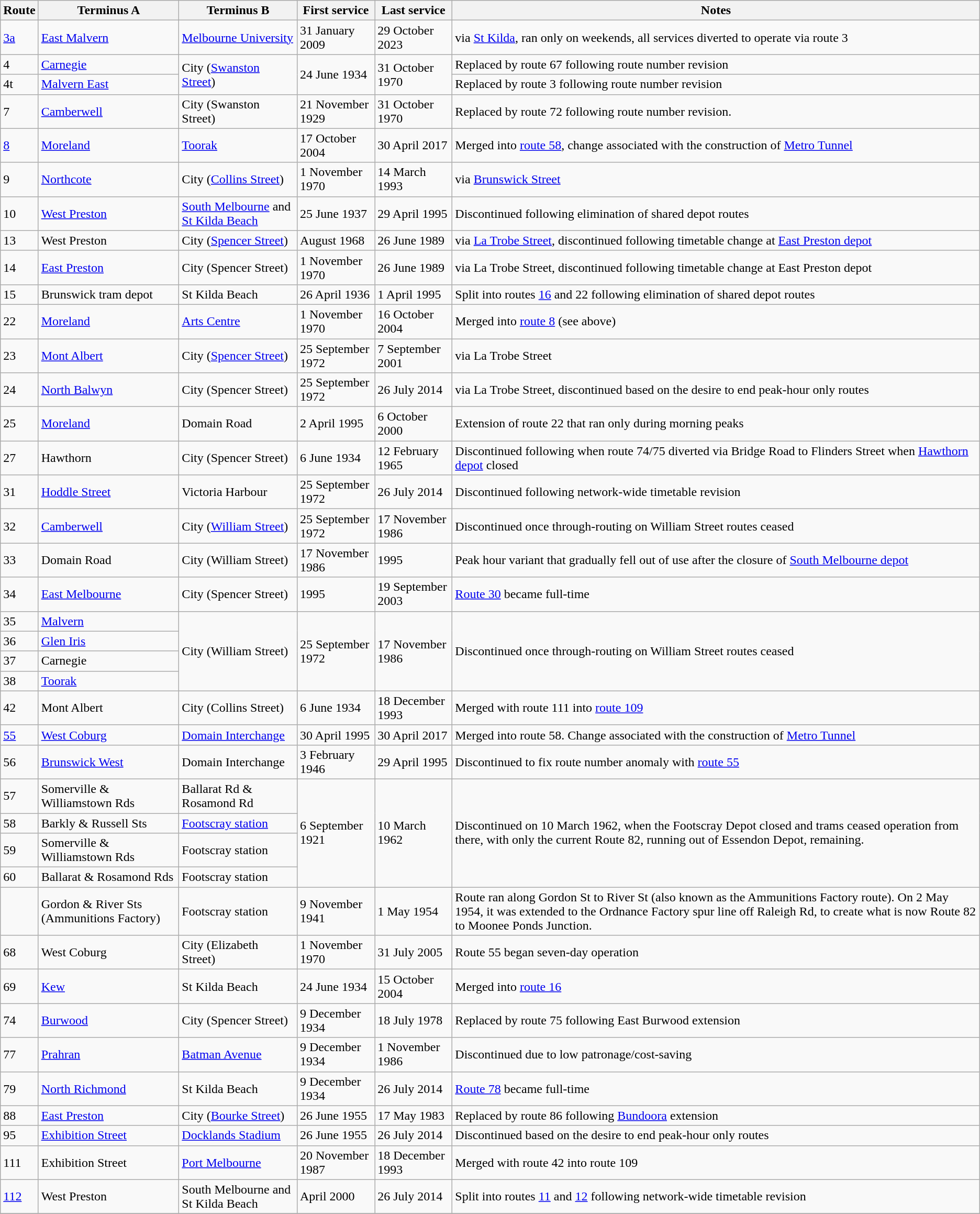<table class="wikitable sortable">
<tr>
<th>Route</th>
<th>Terminus A</th>
<th>Terminus B</th>
<th>First service</th>
<th>Last service</th>
<th>Notes</th>
</tr>
<tr>
<td data-sort-value="3.1"><a href='#'>3a</a></td>
<td><a href='#'>East Malvern</a></td>
<td><a href='#'>Melbourne University</a></td>
<td>31 January 2009</td>
<td>29 October 2023</td>
<td>via <a href='#'>St Kilda</a>, ran only on weekends, all services diverted to operate via route 3</td>
</tr>
<tr>
<td>4</td>
<td><a href='#'>Carnegie</a></td>
<td rowspan=2>City (<a href='#'>Swanston Street</a>)</td>
<td rowspan=2>24 June 1934</td>
<td rowspan=2>31 October 1970</td>
<td>Replaced by route 67 following route number revision</td>
</tr>
<tr>
<td>4t</td>
<td><a href='#'>Malvern East</a></td>
<td>Replaced by route 3 following route number revision</td>
</tr>
<tr>
<td>7</td>
<td><a href='#'>Camberwell</a></td>
<td>City (Swanston Street)</td>
<td>21 November 1929</td>
<td>31 October 1970</td>
<td>Replaced by route 72 following route number revision.</td>
</tr>
<tr>
<td data-sort-value="8"><a href='#'>8</a></td>
<td><a href='#'>Moreland</a></td>
<td><a href='#'>Toorak</a></td>
<td>17 October 2004</td>
<td>30 April 2017</td>
<td>Merged into <a href='#'>route 58</a>, change associated with the construction of <a href='#'>Metro Tunnel</a></td>
</tr>
<tr>
<td>9</td>
<td><a href='#'>Northcote</a></td>
<td>City (<a href='#'>Collins Street</a>)</td>
<td>1 November 1970</td>
<td>14 March 1993</td>
<td>via <a href='#'>Brunswick Street</a></td>
</tr>
<tr>
<td>10</td>
<td><a href='#'>West Preston</a></td>
<td><a href='#'>South Melbourne</a> and <a href='#'>St Kilda Beach</a></td>
<td>25 June 1937</td>
<td>29 April 1995</td>
<td>Discontinued following elimination of shared depot routes</td>
</tr>
<tr>
<td>13</td>
<td>West Preston</td>
<td>City (<a href='#'>Spencer Street</a>)</td>
<td>August 1968</td>
<td>26 June 1989</td>
<td>via <a href='#'>La Trobe Street</a>, discontinued following timetable change at <a href='#'>East Preston depot</a></td>
</tr>
<tr>
<td>14</td>
<td><a href='#'>East Preston</a></td>
<td>City (Spencer Street)</td>
<td>1 November 1970</td>
<td>26 June 1989</td>
<td>via La Trobe Street, discontinued following timetable change at East Preston depot</td>
</tr>
<tr>
<td>15</td>
<td>Brunswick tram depot</td>
<td>St Kilda Beach</td>
<td>26 April 1936</td>
<td>1 April 1995</td>
<td>Split into routes <a href='#'>16</a> and 22 following elimination of shared depot routes</td>
</tr>
<tr>
<td>22</td>
<td><a href='#'>Moreland</a></td>
<td><a href='#'>Arts Centre</a></td>
<td>1 November 1970</td>
<td>16 October 2004</td>
<td>Merged into <a href='#'>route 8</a> (see above)</td>
</tr>
<tr>
<td>23</td>
<td><a href='#'>Mont Albert</a></td>
<td>City (<a href='#'>Spencer Street</a>)</td>
<td>25 September 1972</td>
<td>7 September 2001</td>
<td>via La Trobe Street</td>
</tr>
<tr>
<td>24</td>
<td><a href='#'>North Balwyn</a></td>
<td>City (Spencer Street)</td>
<td>25 September 1972</td>
<td>26 July 2014</td>
<td>via La Trobe Street, discontinued based on the desire to end peak-hour only routes</td>
</tr>
<tr>
<td>25</td>
<td><a href='#'>Moreland</a></td>
<td>Domain Road</td>
<td>2 April 1995</td>
<td>6 October 2000</td>
<td>Extension of route 22 that ran only during morning peaks</td>
</tr>
<tr>
<td>27</td>
<td>Hawthorn</td>
<td>City (Spencer Street)</td>
<td>6 June 1934</td>
<td>12 February 1965</td>
<td>Discontinued following when route 74/75 diverted via Bridge Road to Flinders Street when <a href='#'>Hawthorn depot</a> closed</td>
</tr>
<tr>
<td>31</td>
<td><a href='#'>Hoddle Street</a></td>
<td>Victoria Harbour</td>
<td>25 September 1972</td>
<td>26 July 2014</td>
<td>Discontinued following network-wide timetable revision</td>
</tr>
<tr>
<td>32</td>
<td><a href='#'>Camberwell</a></td>
<td>City (<a href='#'>William Street</a>)</td>
<td>25 September 1972</td>
<td>17 November 1986</td>
<td>Discontinued once through-routing on William Street routes ceased</td>
</tr>
<tr>
<td>33</td>
<td>Domain Road</td>
<td>City (William Street)</td>
<td>17 November 1986</td>
<td>1995</td>
<td>Peak hour variant that gradually fell out of use after the closure of <a href='#'>South Melbourne depot</a></td>
</tr>
<tr>
<td>34</td>
<td><a href='#'>East Melbourne</a></td>
<td>City (Spencer Street)</td>
<td>1995</td>
<td>19 September 2003</td>
<td><a href='#'>Route 30</a> became full-time</td>
</tr>
<tr>
<td>35</td>
<td><a href='#'>Malvern</a></td>
<td rowspan=4>City (William Street)</td>
<td rowspan=4>25 September 1972</td>
<td rowspan=4>17 November 1986</td>
<td rowspan=4>Discontinued once through-routing on William Street routes ceased</td>
</tr>
<tr>
<td>36</td>
<td><a href='#'>Glen Iris</a></td>
</tr>
<tr>
<td>37</td>
<td>Carnegie</td>
</tr>
<tr>
<td>38</td>
<td><a href='#'>Toorak</a></td>
</tr>
<tr>
<td>42</td>
<td>Mont Albert</td>
<td>City (Collins Street)</td>
<td>6 June 1934</td>
<td>18 December 1993</td>
<td>Merged with route 111 into <a href='#'>route 109</a></td>
</tr>
<tr>
<td data-sort-value="55"><a href='#'>55</a></td>
<td><a href='#'>West Coburg</a></td>
<td><a href='#'>Domain Interchange</a></td>
<td>30 April 1995</td>
<td>30 April 2017</td>
<td>Merged into route 58. Change associated with the construction of <a href='#'>Metro Tunnel</a></td>
</tr>
<tr>
<td>56</td>
<td><a href='#'>Brunswick West</a></td>
<td>Domain Interchange</td>
<td>3 February 1946</td>
<td>29 April 1995</td>
<td>Discontinued to fix route number anomaly with <a href='#'>route 55</a></td>
</tr>
<tr>
<td>57</td>
<td>Somerville & Williamstown Rds</td>
<td>Ballarat Rd & Rosamond Rd</td>
<td rowspan=4>6 September 1921</td>
<td rowspan=4>10 March 1962</td>
<td rowspan=4>Discontinued on 10 March 1962, when the Footscray Depot closed and trams ceased operation from there, with only the current Route 82, running out of Essendon Depot, remaining.</td>
</tr>
<tr>
<td>58</td>
<td>Barkly & Russell Sts</td>
<td><a href='#'>Footscray station</a></td>
</tr>
<tr>
<td>59</td>
<td>Somerville & Williamstown Rds</td>
<td>Footscray station</td>
</tr>
<tr>
<td>60</td>
<td>Ballarat & Rosamond Rds</td>
<td>Footscray station</td>
</tr>
<tr>
<td></td>
<td>Gordon & River Sts (Ammunitions Factory)</td>
<td>Footscray station</td>
<td>9 November 1941</td>
<td>1 May 1954</td>
<td>Route ran along Gordon St to River St (also known as the Ammunitions Factory route). On 2 May 1954, it was extended to the Ordnance Factory spur line off Raleigh Rd, to create what is now Route 82 to Moonee Ponds Junction.</td>
</tr>
<tr>
<td>68</td>
<td>West Coburg</td>
<td>City (Elizabeth Street)</td>
<td>1 November 1970</td>
<td>31 July 2005</td>
<td>Route 55 began seven-day operation</td>
</tr>
<tr>
<td>69</td>
<td><a href='#'>Kew</a></td>
<td>St Kilda Beach</td>
<td>24 June 1934</td>
<td>15 October 2004</td>
<td>Merged into <a href='#'>route 16</a></td>
</tr>
<tr>
<td>74</td>
<td><a href='#'>Burwood</a></td>
<td>City (Spencer Street)</td>
<td>9 December 1934</td>
<td>18 July 1978</td>
<td>Replaced by route 75 following East Burwood extension</td>
</tr>
<tr>
<td>77</td>
<td><a href='#'>Prahran</a></td>
<td><a href='#'>Batman Avenue</a></td>
<td>9 December 1934</td>
<td>1 November 1986</td>
<td>Discontinued due to low patronage/cost-saving</td>
</tr>
<tr>
<td>79</td>
<td><a href='#'>North Richmond</a></td>
<td>St Kilda Beach</td>
<td>9 December 1934</td>
<td>26 July 2014</td>
<td><a href='#'>Route 78</a> became full-time</td>
</tr>
<tr>
<td>88</td>
<td><a href='#'>East Preston</a></td>
<td>City (<a href='#'>Bourke Street</a>)</td>
<td>26 June 1955</td>
<td>17 May 1983</td>
<td>Replaced by route 86 following <a href='#'>Bundoora</a> extension</td>
</tr>
<tr>
<td>95</td>
<td><a href='#'>Exhibition Street</a></td>
<td><a href='#'>Docklands Stadium</a></td>
<td>26 June 1955</td>
<td>26 July 2014</td>
<td>Discontinued based on the desire to end peak-hour only routes</td>
</tr>
<tr>
<td>111</td>
<td>Exhibition Street</td>
<td><a href='#'>Port Melbourne</a></td>
<td>20 November 1987</td>
<td>18 December 1993</td>
<td>Merged with route 42 into route 109</td>
</tr>
<tr>
<td data-sort-value="112"><a href='#'>112</a></td>
<td>West Preston</td>
<td>South Melbourne and St Kilda Beach</td>
<td>April 2000</td>
<td>26 July 2014</td>
<td>Split into routes <a href='#'>11</a> and <a href='#'>12</a> following network-wide timetable revision</td>
</tr>
<tr>
</tr>
</table>
